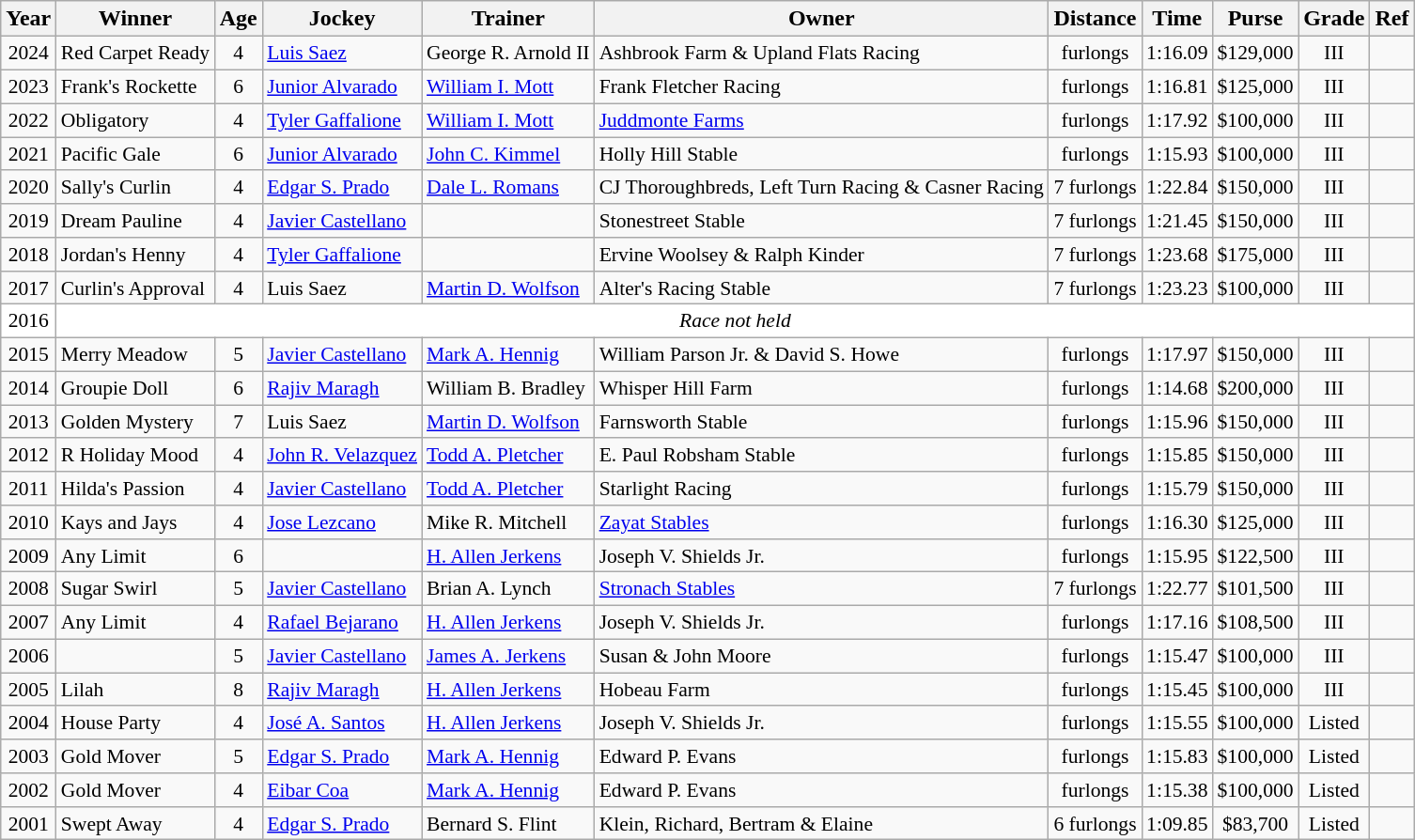<table class="wikitable sortable">
<tr>
<th>Year</th>
<th>Winner</th>
<th>Age</th>
<th>Jockey</th>
<th>Trainer</th>
<th>Owner</th>
<th>Distance</th>
<th>Time</th>
<th>Purse</th>
<th>Grade</th>
<th>Ref</th>
</tr>
<tr style="font-size:90%; ">
<td align=center>2024</td>
<td>Red Carpet Ready</td>
<td align=center>4</td>
<td><a href='#'>Luis Saez</a></td>
<td>George R. Arnold II</td>
<td>Ashbrook Farm & Upland Flats Racing</td>
<td align=center> furlongs</td>
<td align=center>1:16.09</td>
<td align=center>$129,000</td>
<td align=center>III</td>
<td></td>
</tr>
<tr style="font-size:90%; ">
<td align=center>2023</td>
<td>Frank's Rockette</td>
<td align=center>6</td>
<td><a href='#'>Junior Alvarado</a></td>
<td><a href='#'>William I. Mott</a></td>
<td>Frank Fletcher Racing</td>
<td align=center> furlongs</td>
<td align=center>1:16.81</td>
<td align=center>$125,000</td>
<td align=center>III</td>
<td></td>
</tr>
<tr style="font-size:90%; ">
<td align=center>2022</td>
<td>Obligatory</td>
<td align=center>4</td>
<td><a href='#'>Tyler Gaffalione</a></td>
<td><a href='#'>William I. Mott</a></td>
<td><a href='#'>Juddmonte Farms</a></td>
<td align=center> furlongs</td>
<td align=center>1:17.92</td>
<td align=center>$100,000</td>
<td align=center>III</td>
<td></td>
</tr>
<tr style="font-size:90%; ">
<td align=center>2021</td>
<td>Pacific Gale</td>
<td align=center>6</td>
<td><a href='#'>Junior Alvarado</a></td>
<td><a href='#'>John C. Kimmel</a></td>
<td>Holly Hill Stable</td>
<td align=center> furlongs</td>
<td align=center>1:15.93</td>
<td align=center>$100,000</td>
<td align=center>III</td>
<td></td>
</tr>
<tr style="font-size:90%; ">
<td align=center>2020</td>
<td>Sally's Curlin</td>
<td align=center>4</td>
<td><a href='#'>Edgar S. Prado</a></td>
<td><a href='#'>Dale L. Romans</a></td>
<td>CJ Thoroughbreds, Left Turn Racing & Casner Racing</td>
<td align=center>7 furlongs</td>
<td align=center>1:22.84</td>
<td align=center>$150,000</td>
<td align=center>III</td>
<td></td>
</tr>
<tr style="font-size:90%; ">
<td align=center>2019</td>
<td>Dream Pauline</td>
<td align=center>4</td>
<td><a href='#'>Javier Castellano</a></td>
<td></td>
<td>Stonestreet Stable</td>
<td align=center>7 furlongs</td>
<td align=center>1:21.45</td>
<td align=center>$150,000</td>
<td align=center>III</td>
<td></td>
</tr>
<tr style="font-size:90%; ">
<td align=center>2018</td>
<td>Jordan's Henny</td>
<td align=center>4</td>
<td><a href='#'>Tyler Gaffalione</a></td>
<td></td>
<td>Ervine Woolsey & Ralph Kinder</td>
<td align=center>7 furlongs</td>
<td align=center>1:23.68</td>
<td align=center>$175,000</td>
<td align=center>III</td>
<td></td>
</tr>
<tr style="font-size:90%; ">
<td align=center>2017</td>
<td>Curlin's Approval</td>
<td align=center>4</td>
<td>Luis Saez</td>
<td><a href='#'>Martin D. Wolfson</a></td>
<td>Alter's Racing Stable</td>
<td align=center>7 furlongs</td>
<td align=center>1:23.23</td>
<td align=center>$100,000</td>
<td align=center>III</td>
<td></td>
</tr>
<tr style="font-size:90%; background-color:white">
<td align="center">2016</td>
<td align="center" colspan=10><em>Race not held</em></td>
</tr>
<tr style="font-size:90%; ">
<td align=center>2015</td>
<td>Merry Meadow</td>
<td align=center>5</td>
<td><a href='#'>Javier Castellano</a></td>
<td><a href='#'>Mark A. Hennig</a></td>
<td>William  Parson Jr. & David S. Howe</td>
<td align=center> furlongs</td>
<td align=center>1:17.97</td>
<td align=center>$150,000</td>
<td align=center>III</td>
<td></td>
</tr>
<tr style="font-size:90%; ">
<td align=center>2014</td>
<td>Groupie Doll</td>
<td align=center>6</td>
<td><a href='#'>Rajiv Maragh</a></td>
<td>William B. Bradley</td>
<td>Whisper Hill Farm</td>
<td align=center> furlongs</td>
<td align=center>1:14.68</td>
<td align=center>$200,000</td>
<td align=center>III</td>
<td></td>
</tr>
<tr style="font-size:90%; ">
<td align=center>2013</td>
<td>Golden Mystery</td>
<td align=center>7</td>
<td>Luis Saez</td>
<td><a href='#'>Martin D. Wolfson</a></td>
<td>Farnsworth Stable</td>
<td align=center> furlongs</td>
<td align=center>1:15.96</td>
<td align=center>$150,000</td>
<td align=center>III</td>
<td></td>
</tr>
<tr style="font-size:90%; ">
<td align=center>2012</td>
<td>R Holiday Mood</td>
<td align=center>4</td>
<td><a href='#'>John R. Velazquez</a></td>
<td><a href='#'>Todd A. Pletcher</a></td>
<td>E. Paul Robsham Stable</td>
<td align=center> furlongs</td>
<td align=center>1:15.85</td>
<td align=center>$150,000</td>
<td align=center>III</td>
<td></td>
</tr>
<tr style="font-size:90%; ">
<td align=center>2011</td>
<td>Hilda's Passion</td>
<td align=center>4</td>
<td><a href='#'>Javier Castellano</a></td>
<td><a href='#'>Todd A. Pletcher</a></td>
<td>Starlight Racing</td>
<td align=center> furlongs</td>
<td align=center>1:15.79</td>
<td align=center>$150,000</td>
<td align=center>III</td>
<td></td>
</tr>
<tr style="font-size:90%; ">
<td align=center>2010</td>
<td>Kays and Jays</td>
<td align=center>4</td>
<td><a href='#'>Jose Lezcano</a></td>
<td>Mike R. Mitchell</td>
<td><a href='#'>Zayat Stables</a></td>
<td align=center> furlongs</td>
<td align=center>1:16.30</td>
<td align=center>$125,000</td>
<td align=center>III</td>
<td></td>
</tr>
<tr style="font-size:90%; ">
<td align=center>2009</td>
<td>Any Limit</td>
<td align=center>6</td>
<td></td>
<td><a href='#'>H. Allen Jerkens</a></td>
<td>Joseph V. Shields Jr.</td>
<td align=center> furlongs</td>
<td align=center>1:15.95</td>
<td align=center>$122,500</td>
<td align=center>III</td>
<td></td>
</tr>
<tr style="font-size:90%; ">
<td align=center>2008</td>
<td>Sugar Swirl</td>
<td align=center>5</td>
<td><a href='#'>Javier Castellano</a></td>
<td>Brian A. Lynch</td>
<td><a href='#'>Stronach Stables</a></td>
<td align=center>7 furlongs</td>
<td align=center>1:22.77</td>
<td align=center>$101,500</td>
<td align=center>III</td>
<td></td>
</tr>
<tr style="font-size:90%; ">
<td align=center>2007</td>
<td>Any Limit</td>
<td align=center>4</td>
<td><a href='#'>Rafael Bejarano</a></td>
<td><a href='#'>H. Allen Jerkens</a></td>
<td>Joseph V. Shields Jr.</td>
<td align=center> furlongs</td>
<td align=center>1:17.16</td>
<td align=center>$108,500</td>
<td align=center>III</td>
<td></td>
</tr>
<tr style="font-size:90%; ">
<td align=center>2006</td>
<td></td>
<td align=center>5</td>
<td><a href='#'>Javier Castellano</a></td>
<td><a href='#'>James A. Jerkens</a></td>
<td>Susan & John Moore</td>
<td align=center> furlongs</td>
<td align=center>1:15.47</td>
<td align=center>$100,000</td>
<td align=center>III</td>
<td></td>
</tr>
<tr style="font-size:90%; ">
<td align=center>2005</td>
<td>Lilah</td>
<td align=center>8</td>
<td><a href='#'>Rajiv Maragh</a></td>
<td><a href='#'>H. Allen Jerkens</a></td>
<td>Hobeau Farm</td>
<td align=center> furlongs</td>
<td align=center>1:15.45</td>
<td align=center>$100,000</td>
<td align=center>III</td>
<td></td>
</tr>
<tr style="font-size:90%; ">
<td align=center>2004</td>
<td>House Party</td>
<td align=center>4</td>
<td><a href='#'>José A. Santos</a></td>
<td><a href='#'>H. Allen Jerkens</a></td>
<td>Joseph V. Shields Jr.</td>
<td align=center> furlongs</td>
<td align=center>1:15.55</td>
<td align=center>$100,000</td>
<td align=center>Listed</td>
<td></td>
</tr>
<tr style="font-size:90%; ">
<td align=center>2003</td>
<td>Gold Mover</td>
<td align=center>5</td>
<td><a href='#'>Edgar S. Prado</a></td>
<td><a href='#'>Mark A. Hennig</a></td>
<td>Edward P. Evans</td>
<td align=center> furlongs</td>
<td align=center>1:15.83</td>
<td align=center>$100,000</td>
<td align=center>Listed</td>
<td></td>
</tr>
<tr style="font-size:90%; ">
<td align=center>2002</td>
<td>Gold Mover</td>
<td align=center>4</td>
<td><a href='#'>Eibar Coa</a></td>
<td><a href='#'>Mark A. Hennig</a></td>
<td>Edward P. Evans</td>
<td align=center> furlongs</td>
<td align=center>1:15.38</td>
<td align=center>$100,000</td>
<td align=center>Listed</td>
<td></td>
</tr>
<tr style="font-size:90%; ">
<td align=center>2001</td>
<td>Swept Away</td>
<td align=center>4</td>
<td><a href='#'>Edgar S. Prado</a></td>
<td>Bernard S. Flint</td>
<td>Klein, Richard, Bertram & Elaine</td>
<td align=center>6 furlongs</td>
<td align=center>1:09.85</td>
<td align=center>$83,700</td>
<td align=center>Listed</td>
<td></td>
</tr>
</table>
